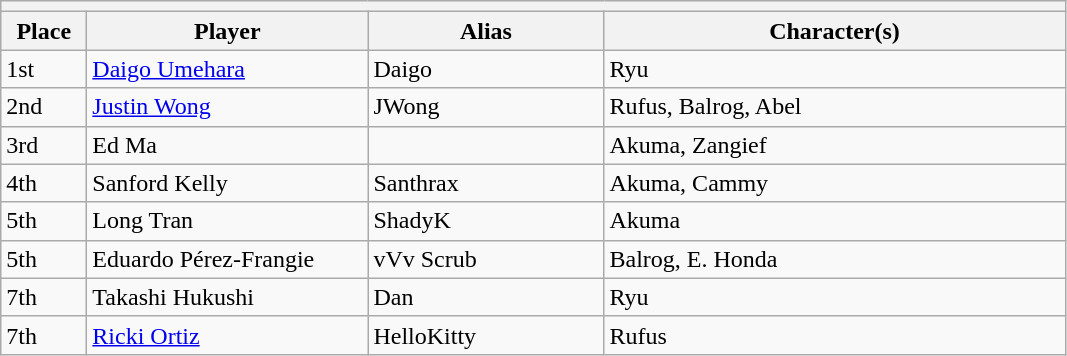<table class="wikitable">
<tr>
<th colspan=4></th>
</tr>
<tr>
<th style="width:50px;">Place</th>
<th style="width:180px;">Player</th>
<th style="width:150px;">Alias</th>
<th style="width:300px;">Character(s)</th>
</tr>
<tr>
<td>1st</td>
<td> <a href='#'>Daigo Umehara</a></td>
<td>Daigo</td>
<td>Ryu</td>
</tr>
<tr>
<td>2nd</td>
<td> <a href='#'>Justin Wong</a></td>
<td>JWong</td>
<td>Rufus, Balrog, Abel</td>
</tr>
<tr>
<td>3rd</td>
<td> Ed Ma</td>
<td></td>
<td>Akuma, Zangief</td>
</tr>
<tr>
<td>4th</td>
<td> Sanford Kelly</td>
<td>Santhrax</td>
<td>Akuma, Cammy</td>
</tr>
<tr>
<td>5th</td>
<td> Long Tran</td>
<td>ShadyK</td>
<td>Akuma</td>
</tr>
<tr>
<td>5th</td>
<td> Eduardo Pérez-Frangie</td>
<td>vVv Scrub</td>
<td>Balrog, E. Honda</td>
</tr>
<tr>
<td>7th</td>
<td> Takashi Hukushi</td>
<td>Dan</td>
<td>Ryu</td>
</tr>
<tr>
<td>7th</td>
<td> <a href='#'>Ricki Ortiz</a></td>
<td>HelloKitty</td>
<td>Rufus</td>
</tr>
</table>
